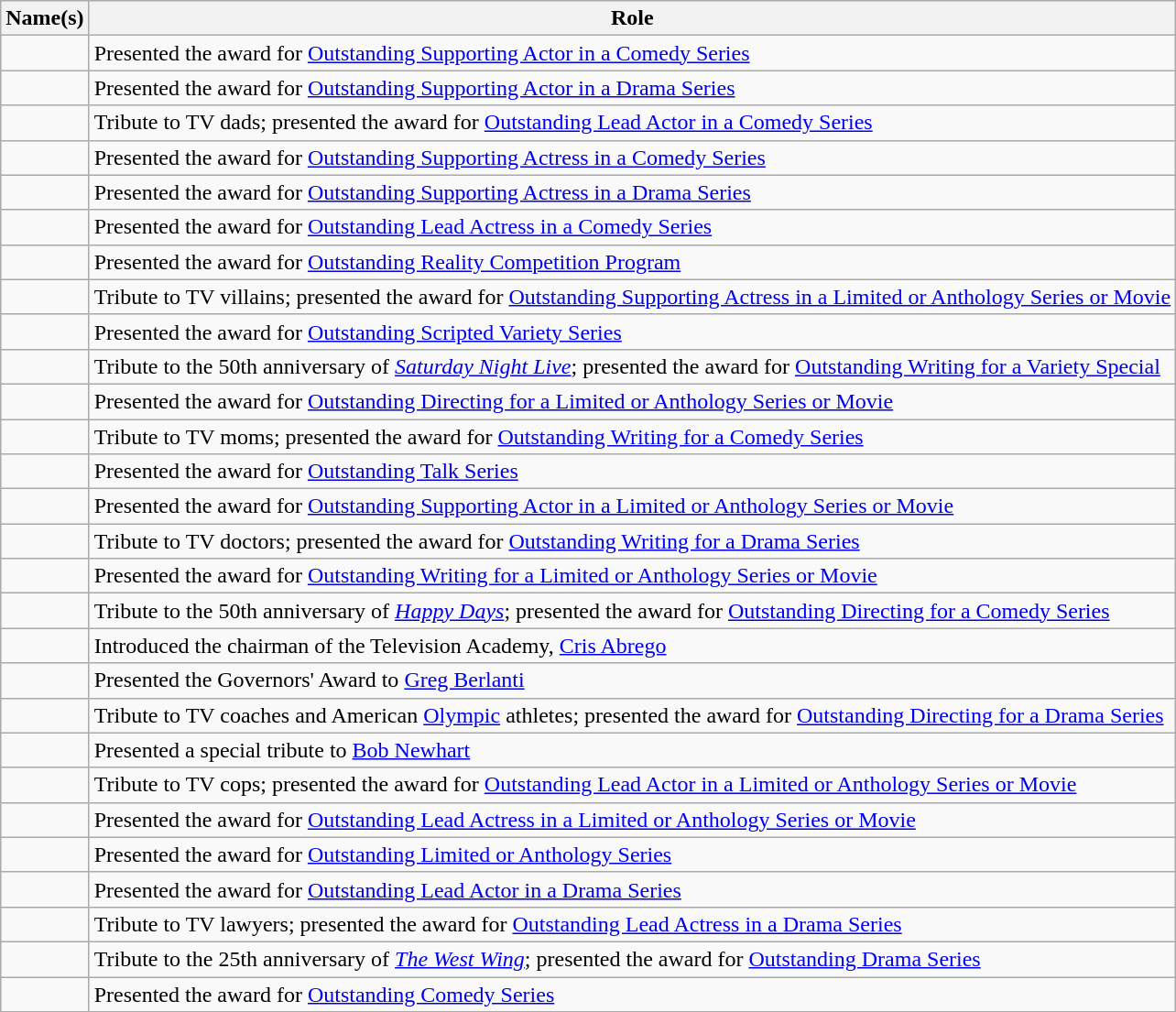<table class="wikitable sortable">
<tr>
<th scope="col">Name(s)</th>
<th scope="col">Role</th>
</tr>
<tr>
<td scope="row"></td>
<td>Presented the award for <a href='#'>Outstanding Supporting Actor in a Comedy Series</a></td>
</tr>
<tr>
<td scope="row"></td>
<td>Presented the award for <a href='#'>Outstanding Supporting Actor in a Drama Series</a></td>
</tr>
<tr>
<td scope="row"></td>
<td>Tribute to TV dads; presented the award for <a href='#'>Outstanding Lead Actor in a Comedy Series</a></td>
</tr>
<tr>
<td scope="row"></td>
<td>Presented the award for <a href='#'>Outstanding Supporting Actress in a Comedy Series</a></td>
</tr>
<tr>
<td scope="row"></td>
<td>Presented the award for <a href='#'>Outstanding Supporting Actress in a Drama Series</a></td>
</tr>
<tr>
<td scope="row"></td>
<td>Presented the award for <a href='#'>Outstanding Lead Actress in a Comedy Series</a></td>
</tr>
<tr>
<td scope="row"></td>
<td>Presented the award for <a href='#'>Outstanding Reality Competition Program</a></td>
</tr>
<tr>
<td scope="row"></td>
<td>Tribute to TV villains; presented the award for <a href='#'>Outstanding Supporting Actress in a Limited or Anthology Series or Movie</a></td>
</tr>
<tr>
<td scope="row"></td>
<td>Presented the award for <a href='#'>Outstanding Scripted Variety Series</a></td>
</tr>
<tr>
<td scope="row"></td>
<td>Tribute to the 50th anniversary of <em><a href='#'>Saturday Night Live</a></em>; presented the award for <a href='#'>Outstanding Writing for a Variety Special</a></td>
</tr>
<tr>
<td scope="row"></td>
<td>Presented the award for <a href='#'>Outstanding Directing for a Limited or Anthology Series or Movie</a></td>
</tr>
<tr>
<td scope="row"></td>
<td>Tribute to TV moms; presented the award for <a href='#'>Outstanding Writing for a Comedy Series</a></td>
</tr>
<tr>
<td scope="row"></td>
<td>Presented the award for <a href='#'>Outstanding Talk Series</a></td>
</tr>
<tr>
<td scope="row"></td>
<td>Presented the award for <a href='#'>Outstanding Supporting Actor in a Limited or Anthology Series or Movie</a></td>
</tr>
<tr>
<td scope="row"></td>
<td>Tribute to TV doctors; presented the award for <a href='#'>Outstanding Writing for a Drama Series</a></td>
</tr>
<tr>
<td scope="row"></td>
<td>Presented the award for <a href='#'>Outstanding Writing for a Limited or Anthology Series or Movie</a></td>
</tr>
<tr>
<td scope="row"></td>
<td>Tribute to the 50th anniversary of <em><a href='#'>Happy Days</a></em>; presented the award for <a href='#'>Outstanding Directing for a Comedy Series</a></td>
</tr>
<tr>
<td scope="row"></td>
<td>Introduced the chairman of the Television Academy, <a href='#'>Cris Abrego</a></td>
</tr>
<tr>
<td scope="row"></td>
<td>Presented the Governors' Award to <a href='#'>Greg Berlanti</a></td>
</tr>
<tr>
<td scope="row"></td>
<td>Tribute to TV coaches and American <a href='#'>Olympic</a> athletes; presented the award for <a href='#'>Outstanding Directing for a Drama Series</a></td>
</tr>
<tr>
<td scope="row"></td>
<td>Presented a special tribute to <a href='#'>Bob Newhart</a></td>
</tr>
<tr>
<td scope="row"></td>
<td>Tribute to TV cops; presented the award for <a href='#'>Outstanding Lead Actor in a Limited or Anthology Series or Movie</a></td>
</tr>
<tr>
<td scope="row"></td>
<td>Presented the award for <a href='#'>Outstanding Lead Actress in a Limited or Anthology Series or Movie</a></td>
</tr>
<tr>
<td scope="row"></td>
<td>Presented the award for <a href='#'>Outstanding Limited or Anthology Series</a></td>
</tr>
<tr>
<td scope="row"></td>
<td>Presented the award for <a href='#'>Outstanding Lead Actor in a Drama Series</a></td>
</tr>
<tr>
<td scope="row"></td>
<td>Tribute to TV lawyers; presented the award for <a href='#'>Outstanding Lead Actress in a Drama Series</a></td>
</tr>
<tr>
<td scope="row"></td>
<td>Tribute to the 25th anniversary of <em><a href='#'>The West Wing</a></em>; presented the award for <a href='#'>Outstanding Drama Series</a></td>
</tr>
<tr>
<td scope="row"></td>
<td>Presented the award for <a href='#'>Outstanding Comedy Series</a></td>
</tr>
</table>
